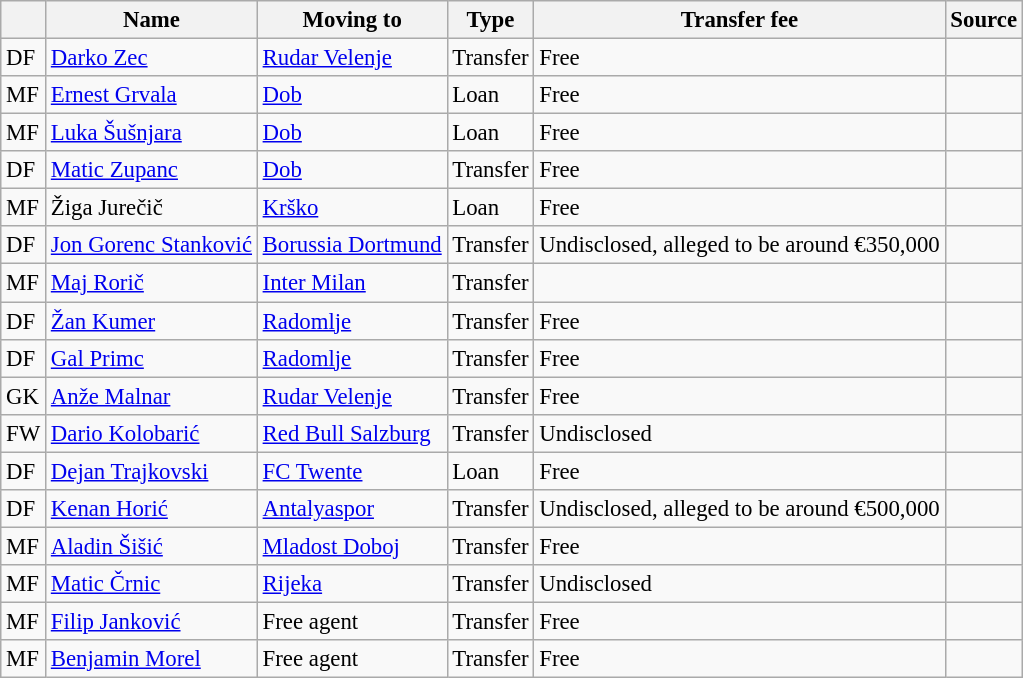<table class="wikitable sortable" style="font-size:95%;">
<tr>
<th></th>
<th>Name</th>
<th>Moving to</th>
<th>Type</th>
<th>Transfer fee</th>
<th>Source</th>
</tr>
<tr>
<td>DF</td>
<td> <a href='#'>Darko Zec</a></td>
<td><a href='#'>Rudar Velenje</a></td>
<td>Transfer</td>
<td>Free</td>
<td></td>
</tr>
<tr>
<td>MF</td>
<td> <a href='#'>Ernest Grvala</a></td>
<td><a href='#'>Dob</a></td>
<td>Loan</td>
<td>Free</td>
<td></td>
</tr>
<tr>
<td>MF</td>
<td> <a href='#'>Luka Šušnjara</a></td>
<td><a href='#'>Dob</a></td>
<td>Loan</td>
<td>Free</td>
<td></td>
</tr>
<tr>
<td>DF</td>
<td> <a href='#'>Matic Zupanc</a></td>
<td><a href='#'>Dob</a></td>
<td>Transfer</td>
<td>Free</td>
<td></td>
</tr>
<tr>
<td>MF</td>
<td> Žiga Jurečič</td>
<td><a href='#'>Krško</a></td>
<td>Loan</td>
<td>Free</td>
<td></td>
</tr>
<tr>
<td>DF</td>
<td> <a href='#'>Jon Gorenc Stanković</a></td>
<td> <a href='#'>Borussia Dortmund</a></td>
<td>Transfer</td>
<td>Undisclosed, alleged to be around €350,000</td>
<td></td>
</tr>
<tr>
<td>MF</td>
<td> <a href='#'>Maj Rorič</a></td>
<td> <a href='#'>Inter Milan</a></td>
<td>Transfer</td>
<td></td>
<td></td>
</tr>
<tr>
<td>DF</td>
<td> <a href='#'>Žan Kumer</a></td>
<td><a href='#'>Radomlje</a></td>
<td>Transfer</td>
<td>Free</td>
<td></td>
</tr>
<tr>
<td>DF</td>
<td> <a href='#'>Gal Primc</a></td>
<td><a href='#'>Radomlje</a></td>
<td>Transfer</td>
<td>Free</td>
<td></td>
</tr>
<tr>
<td>GK</td>
<td> <a href='#'>Anže Malnar</a></td>
<td><a href='#'>Rudar Velenje</a></td>
<td>Transfer</td>
<td>Free</td>
<td></td>
</tr>
<tr>
<td>FW</td>
<td> <a href='#'>Dario Kolobarić</a></td>
<td> <a href='#'>Red Bull Salzburg</a></td>
<td>Transfer</td>
<td>Undisclosed</td>
<td></td>
</tr>
<tr>
<td>DF</td>
<td> <a href='#'>Dejan Trajkovski</a></td>
<td> <a href='#'>FC Twente</a></td>
<td>Loan</td>
<td>Free</td>
<td></td>
</tr>
<tr>
<td>DF</td>
<td> <a href='#'>Kenan Horić</a></td>
<td> <a href='#'>Antalyaspor</a></td>
<td>Transfer</td>
<td>Undisclosed, alleged to be around €500,000</td>
<td></td>
</tr>
<tr>
<td>MF</td>
<td> <a href='#'>Aladin Šišić</a></td>
<td> <a href='#'>Mladost Doboj</a></td>
<td>Transfer</td>
<td>Free</td>
<td></td>
</tr>
<tr>
<td>MF</td>
<td> <a href='#'>Matic Črnic</a></td>
<td> <a href='#'>Rijeka</a></td>
<td>Transfer</td>
<td>Undisclosed</td>
<td></td>
</tr>
<tr>
<td>MF</td>
<td> <a href='#'>Filip Janković</a></td>
<td>Free agent</td>
<td>Transfer</td>
<td>Free</td>
<td></td>
</tr>
<tr>
<td>MF</td>
<td> <a href='#'>Benjamin Morel</a></td>
<td>Free agent</td>
<td>Transfer</td>
<td>Free</td>
<td></td>
</tr>
</table>
